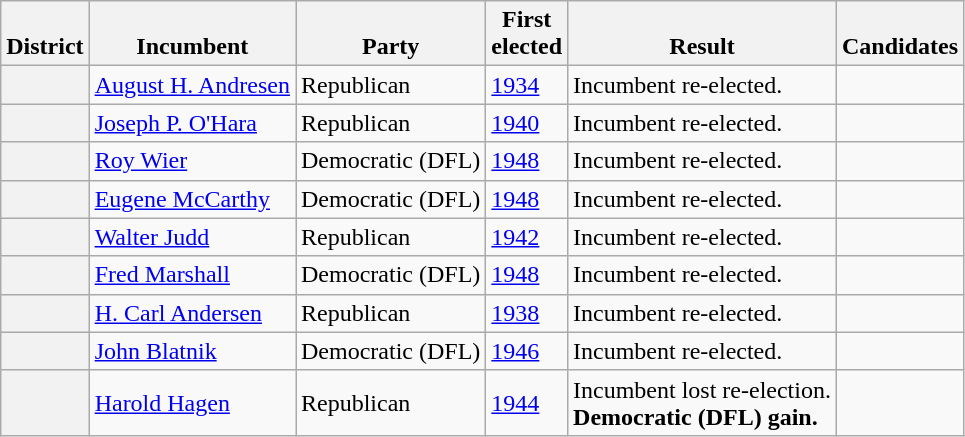<table class=wikitable>
<tr valign=bottom>
<th>District</th>
<th>Incumbent</th>
<th>Party</th>
<th>First<br>elected</th>
<th>Result</th>
<th>Candidates</th>
</tr>
<tr>
<th></th>
<td><a href='#'>August H. Andresen</a></td>
<td>Republican</td>
<td><a href='#'>1934</a></td>
<td>Incumbent re-elected.</td>
<td nowrap></td>
</tr>
<tr>
<th></th>
<td><a href='#'>Joseph P. O'Hara</a></td>
<td>Republican</td>
<td><a href='#'>1940</a></td>
<td>Incumbent re-elected.</td>
<td nowrap></td>
</tr>
<tr>
<th></th>
<td><a href='#'>Roy Wier</a></td>
<td>Democratic (DFL)</td>
<td><a href='#'>1948</a></td>
<td>Incumbent re-elected.</td>
<td nowrap></td>
</tr>
<tr>
<th></th>
<td><a href='#'>Eugene McCarthy</a></td>
<td>Democratic (DFL)</td>
<td><a href='#'>1948</a></td>
<td>Incumbent re-elected.</td>
<td nowrap></td>
</tr>
<tr>
<th></th>
<td><a href='#'>Walter Judd</a></td>
<td>Republican</td>
<td><a href='#'>1942</a></td>
<td>Incumbent re-elected.</td>
<td nowrap></td>
</tr>
<tr>
<th></th>
<td><a href='#'>Fred Marshall</a></td>
<td>Democratic (DFL)</td>
<td><a href='#'>1948</a></td>
<td>Incumbent re-elected.</td>
<td nowrap></td>
</tr>
<tr>
<th></th>
<td><a href='#'>H. Carl Andersen</a></td>
<td>Republican</td>
<td><a href='#'>1938</a></td>
<td>Incumbent re-elected.</td>
<td nowrap></td>
</tr>
<tr>
<th></th>
<td><a href='#'>John Blatnik</a></td>
<td>Democratic (DFL)</td>
<td><a href='#'>1946</a></td>
<td>Incumbent re-elected.</td>
<td nowrap></td>
</tr>
<tr>
<th></th>
<td><a href='#'>Harold Hagen</a></td>
<td>Republican</td>
<td><a href='#'>1944</a></td>
<td>Incumbent lost re-election.<br><strong>Democratic (DFL) gain.</strong></td>
<td nowrap></td>
</tr>
</table>
